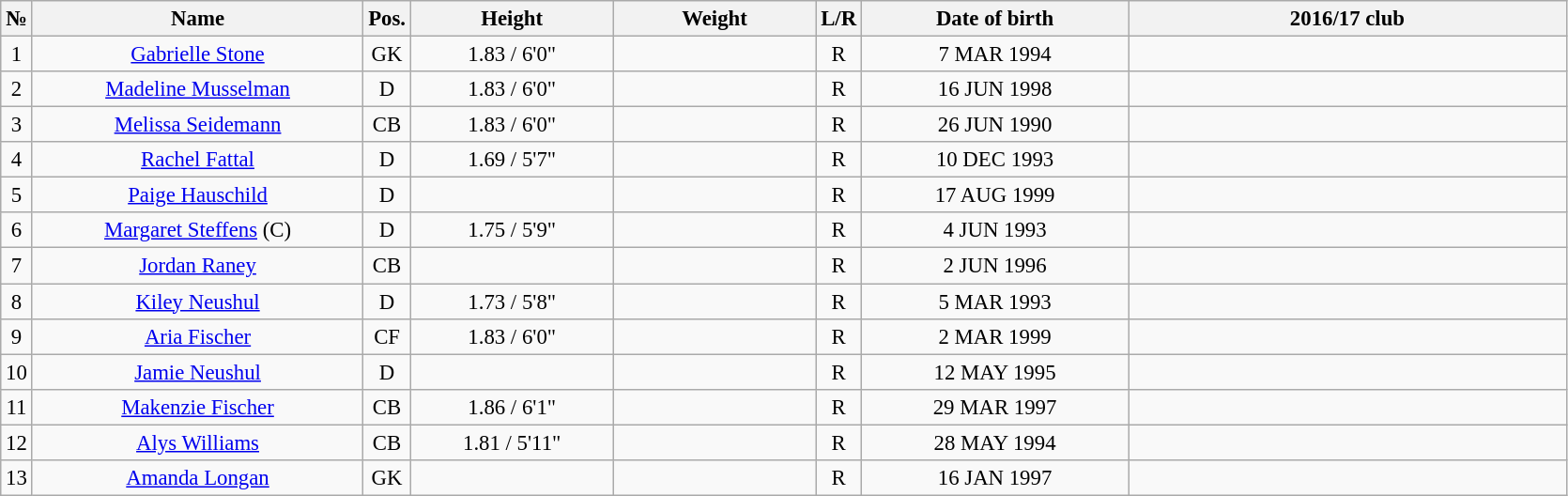<table class="wikitable sortable" style="font-size:95%; text-align:center;">
<tr>
<th>№</th>
<th style="width:15em">Name</th>
<th>Pos.</th>
<th style="width:9em">Height</th>
<th style="width:9em">Weight</th>
<th>L/R</th>
<th style="width:12em">Date of birth</th>
<th style="width:20em">2016/17 club</th>
</tr>
<tr>
<td>1</td>
<td><a href='#'>Gabrielle Stone</a></td>
<td>GK</td>
<td>1.83 / 6'0"</td>
<td></td>
<td>R</td>
<td>7 MAR 1994</td>
<td></td>
</tr>
<tr>
<td>2</td>
<td><a href='#'>Madeline Musselman</a></td>
<td>D</td>
<td>1.83 / 6'0"</td>
<td></td>
<td>R</td>
<td>16 JUN 1998</td>
<td></td>
</tr>
<tr>
<td>3</td>
<td><a href='#'>Melissa Seidemann</a></td>
<td>CB</td>
<td>1.83 / 6'0"</td>
<td></td>
<td>R</td>
<td>26 JUN 1990</td>
<td></td>
</tr>
<tr>
<td>4</td>
<td><a href='#'>Rachel Fattal</a></td>
<td>D</td>
<td>1.69 / 5'7"</td>
<td></td>
<td>R</td>
<td>10 DEC 1993</td>
<td></td>
</tr>
<tr>
<td>5</td>
<td><a href='#'>Paige Hauschild</a></td>
<td>D</td>
<td></td>
<td></td>
<td>R</td>
<td>17 AUG 1999</td>
<td></td>
</tr>
<tr>
<td>6</td>
<td><a href='#'>Margaret Steffens</a> (C)</td>
<td>D</td>
<td>1.75 / 5'9"</td>
<td></td>
<td>R</td>
<td>4 JUN 1993</td>
<td></td>
</tr>
<tr>
<td>7</td>
<td><a href='#'>Jordan Raney</a></td>
<td>CB</td>
<td></td>
<td></td>
<td>R</td>
<td>2 JUN 1996</td>
<td></td>
</tr>
<tr>
<td>8</td>
<td><a href='#'>Kiley Neushul</a></td>
<td>D</td>
<td>1.73 / 5'8"</td>
<td></td>
<td>R</td>
<td>5 MAR 1993</td>
<td></td>
</tr>
<tr>
<td>9</td>
<td><a href='#'>Aria Fischer</a></td>
<td>CF</td>
<td>1.83 / 6'0"</td>
<td></td>
<td>R</td>
<td>2 MAR 1999</td>
<td></td>
</tr>
<tr>
<td>10</td>
<td><a href='#'>Jamie Neushul</a></td>
<td>D</td>
<td></td>
<td></td>
<td>R</td>
<td>12 MAY 1995</td>
<td></td>
</tr>
<tr>
<td>11</td>
<td><a href='#'>Makenzie Fischer</a></td>
<td>CB</td>
<td>1.86 / 6'1"</td>
<td></td>
<td>R</td>
<td>29 MAR 1997</td>
<td></td>
</tr>
<tr>
<td>12</td>
<td><a href='#'>Alys Williams</a></td>
<td>CB</td>
<td>1.81 / 5'11"</td>
<td></td>
<td>R</td>
<td>28 MAY 1994</td>
<td></td>
</tr>
<tr>
<td>13</td>
<td><a href='#'>Amanda Longan</a></td>
<td>GK</td>
<td></td>
<td></td>
<td>R</td>
<td>16 JAN 1997</td>
<td></td>
</tr>
</table>
